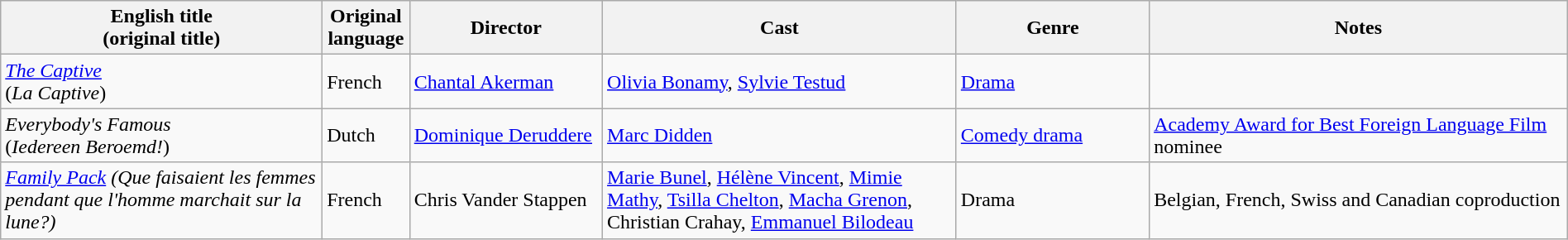<table class="wikitable" width= "100%">
<tr>
<th width=20%>English title <br> (original title)</th>
<th width=5%>Original language</th>
<th width=12%>Director</th>
<th width=22%>Cast</th>
<th width=12%>Genre</th>
<th width=26%>Notes</th>
</tr>
<tr>
<td><em><a href='#'>The Captive</a></em><br>(<em>La Captive</em>)</td>
<td>French</td>
<td><a href='#'>Chantal Akerman</a></td>
<td><a href='#'>Olivia Bonamy</a>, <a href='#'>Sylvie Testud</a></td>
<td><a href='#'>Drama</a></td>
<td></td>
</tr>
<tr>
<td><em>Everybody's Famous</em><br>(<em>Iedereen Beroemd!</em>)</td>
<td>Dutch</td>
<td><a href='#'>Dominique Deruddere</a></td>
<td><a href='#'>Marc Didden</a></td>
<td><a href='#'>Comedy drama</a></td>
<td><a href='#'>Academy Award for Best Foreign Language Film</a> nominee</td>
</tr>
<tr>
<td><em><a href='#'>Family Pack</a> (Que faisaient les femmes pendant que l'homme marchait sur la lune?)</em></td>
<td>French</td>
<td>Chris Vander Stappen</td>
<td><a href='#'>Marie Bunel</a>, <a href='#'>Hélène Vincent</a>, <a href='#'>Mimie Mathy</a>, <a href='#'>Tsilla Chelton</a>, <a href='#'>Macha Grenon</a>, Christian Crahay, <a href='#'>Emmanuel Bilodeau</a></td>
<td>Drama</td>
<td>Belgian, French, Swiss and Canadian coproduction</td>
</tr>
</table>
